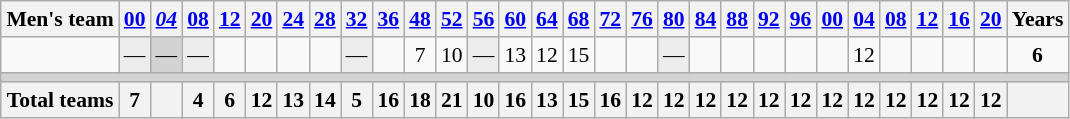<table class="wikitable" style="text-align: center; font-size: 90%; margin-left: 1em;">
<tr>
<th>Men's team</th>
<th><a href='#'>00</a></th>
<th><em><a href='#'>04</a></em></th>
<th><a href='#'>08</a></th>
<th><a href='#'>12</a></th>
<th><a href='#'>20</a></th>
<th><a href='#'>24</a></th>
<th><a href='#'>28</a></th>
<th><a href='#'>32</a></th>
<th><a href='#'>36</a></th>
<th><a href='#'>48</a></th>
<th><a href='#'>52</a></th>
<th><a href='#'>56</a></th>
<th><a href='#'>60</a></th>
<th><a href='#'>64</a></th>
<th><a href='#'>68</a></th>
<th><a href='#'>72</a></th>
<th><a href='#'>76</a></th>
<th><a href='#'>80</a></th>
<th><a href='#'>84</a></th>
<th><a href='#'>88</a></th>
<th><a href='#'>92</a></th>
<th><a href='#'>96</a></th>
<th><a href='#'>00</a></th>
<th><a href='#'>04</a></th>
<th><a href='#'>08</a></th>
<th><a href='#'>12</a></th>
<th><a href='#'>16</a></th>
<th><a href='#'>20</a></th>
<th>Years</th>
</tr>
<tr>
<td style="text-align: left;"></td>
<td style="background-color: #ececec;">—</td>
<td style="background-color: lightgray;">—</td>
<td style="background-color: #ececec;">—</td>
<td></td>
<td></td>
<td></td>
<td></td>
<td style="background-color: #ececec;">—</td>
<td></td>
<td>7</td>
<td>10</td>
<td style="background-color: #ececec;">—</td>
<td>13</td>
<td>12</td>
<td>15</td>
<td></td>
<td></td>
<td style="background-color: #ececec;">—</td>
<td></td>
<td></td>
<td></td>
<td></td>
<td></td>
<td>12</td>
<td></td>
<td></td>
<td></td>
<td></td>
<td><strong>6</strong></td>
</tr>
<tr style="background-color: lightgrey;">
<td colspan="30"></td>
</tr>
<tr>
<th>Total teams</th>
<th>7</th>
<th></th>
<th>4</th>
<th>6</th>
<th>12</th>
<th>13</th>
<th>14</th>
<th>5</th>
<th>16</th>
<th>18</th>
<th>21</th>
<th>10</th>
<th>16</th>
<th>13</th>
<th>15</th>
<th>16</th>
<th>12</th>
<th>12</th>
<th>12</th>
<th>12</th>
<th>12</th>
<th>12</th>
<th>12</th>
<th>12</th>
<th>12</th>
<th>12</th>
<th>12</th>
<th>12</th>
<th></th>
</tr>
</table>
